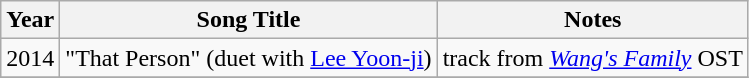<table class="wikitable">
<tr>
<th>Year</th>
<th>Song Title</th>
<th>Notes</th>
</tr>
<tr>
<td>2014</td>
<td>"That Person"  (duet with <a href='#'>Lee Yoon-ji</a>)</td>
<td>track from <em><a href='#'>Wang's Family</a></em> OST</td>
</tr>
<tr>
</tr>
</table>
